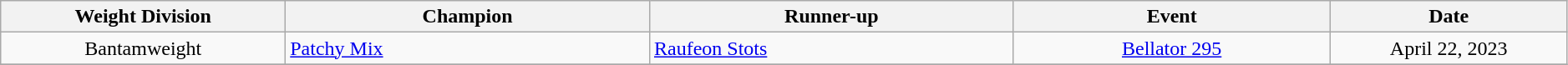<table class="wikitable" width="99%" style="text-align:center;">
<tr>
<th width="18%">Weight Division</th>
<th width="23%">Champion</th>
<th width="23%">Runner-up</th>
<th width="20%">Event</th>
<th width="15%">Date</th>
</tr>
<tr>
<td>Bantamweight</td>
<td align=left> <a href='#'>Patchy Mix</a></td>
<td align=left> <a href='#'>Raufeon Stots</a></td>
<td><a href='#'>Bellator 295</a></td>
<td>April 22, 2023</td>
</tr>
<tr>
</tr>
</table>
